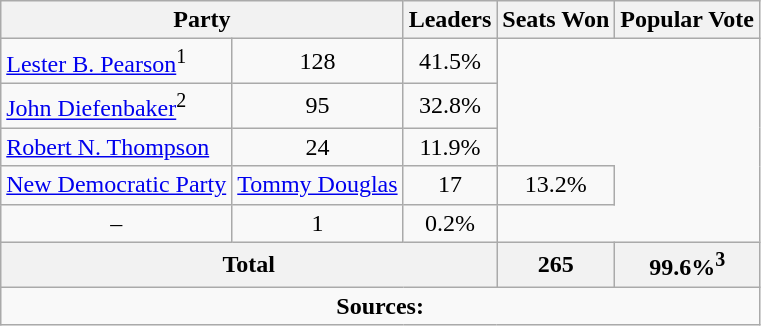<table class="wikitable">
<tr>
<th colspan="2">Party</th>
<th>Leaders</th>
<th>Seats Won</th>
<th>Popular Vote</th>
</tr>
<tr>
<td><a href='#'>Lester B. Pearson</a><sup>1</sup></td>
<td align=center>128</td>
<td align=center>41.5%</td>
</tr>
<tr>
<td><a href='#'>John Diefenbaker</a><sup>2</sup></td>
<td align=center>95</td>
<td align=center>32.8%</td>
</tr>
<tr>
<td><a href='#'>Robert N. Thompson</a></td>
<td align=center>24</td>
<td align=center>11.9%</td>
</tr>
<tr>
<td><a href='#'>New Democratic Party</a></td>
<td><a href='#'>Tommy Douglas</a></td>
<td align=center>17</td>
<td align=center>13.2%</td>
</tr>
<tr>
<td align=center>–</td>
<td align=center>1</td>
<td align=center>0.2%</td>
</tr>
<tr>
<th colspan=3 align=left>Total</th>
<th align=center>265</th>
<th align=center>99.6%<sup>3</sup></th>
</tr>
<tr>
<td align="center" colspan=5><strong>Sources:</strong> </td>
</tr>
</table>
